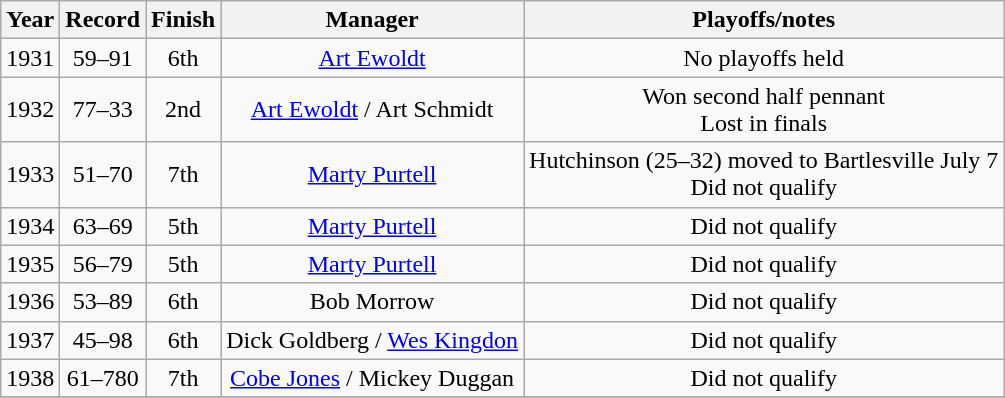<table class="wikitable">
<tr>
<th>Year</th>
<th>Record</th>
<th>Finish</th>
<th>Manager</th>
<th>Playoffs/notes</th>
</tr>
<tr align=center>
<td>1931</td>
<td>59–91</td>
<td>6th</td>
<td><a href='#'>Art Ewoldt</a></td>
<td>No playoffs held</td>
</tr>
<tr align=center>
<td>1932</td>
<td>77–33</td>
<td>2nd</td>
<td><a href='#'>Art Ewoldt</a> / Art Schmidt</td>
<td>Won second half pennant<br>Lost in finals</td>
</tr>
<tr align=center>
<td>1933</td>
<td>51–70</td>
<td>7th</td>
<td><a href='#'>Marty Purtell</a></td>
<td>Hutchinson (25–32) moved to Bartlesville July 7<br>Did not qualify</td>
</tr>
<tr align=center>
<td>1934</td>
<td>63–69</td>
<td>5th</td>
<td><a href='#'>Marty Purtell</a></td>
<td>Did not qualify</td>
</tr>
<tr align=center>
<td>1935</td>
<td>56–79</td>
<td>5th</td>
<td><a href='#'>Marty Purtell</a></td>
<td>Did not qualify</td>
</tr>
<tr align=center>
<td>1936</td>
<td>53–89</td>
<td>6th</td>
<td>Bob Morrow</td>
<td>Did not qualify</td>
</tr>
<tr align=center>
<td>1937</td>
<td>45–98</td>
<td>6th</td>
<td>Dick Goldberg / <a href='#'>Wes Kingdon</a></td>
<td>Did not qualify</td>
</tr>
<tr align=center>
<td>1938</td>
<td>61–780</td>
<td>7th</td>
<td><a href='#'>Cobe Jones</a> / Mickey Duggan</td>
<td>Did not qualify</td>
</tr>
<tr align=center>
</tr>
</table>
